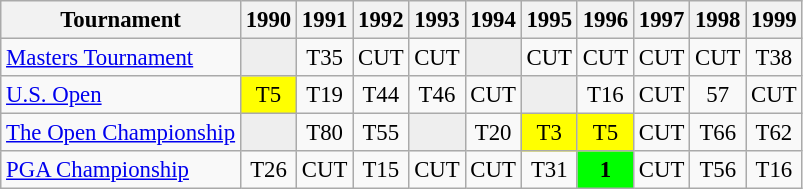<table class="wikitable" style="font-size:95%;text-align:center;">
<tr>
<th>Tournament</th>
<th>1990</th>
<th>1991</th>
<th>1992</th>
<th>1993</th>
<th>1994</th>
<th>1995</th>
<th>1996</th>
<th>1997</th>
<th>1998</th>
<th>1999</th>
</tr>
<tr>
<td align=left><a href='#'>Masters Tournament</a></td>
<td style="background:#eeeeee;"></td>
<td>T35</td>
<td>CUT</td>
<td>CUT</td>
<td style="background:#eeeeee;"></td>
<td>CUT</td>
<td>CUT</td>
<td>CUT</td>
<td>CUT</td>
<td>T38</td>
</tr>
<tr>
<td align=left><a href='#'>U.S. Open</a></td>
<td style="background:yellow;">T5</td>
<td>T19</td>
<td>T44</td>
<td>T46</td>
<td>CUT</td>
<td style="background:#eeeeee;"></td>
<td>T16</td>
<td>CUT</td>
<td>57</td>
<td>CUT</td>
</tr>
<tr>
<td align=left><a href='#'>The Open Championship</a></td>
<td style="background:#eeeeee;"></td>
<td>T80</td>
<td>T55</td>
<td style="background:#eeeeee;"></td>
<td>T20</td>
<td style="background:yellow;">T3</td>
<td style="background:yellow;">T5</td>
<td>CUT</td>
<td>T66</td>
<td>T62</td>
</tr>
<tr>
<td align=left><a href='#'>PGA Championship</a></td>
<td>T26</td>
<td>CUT</td>
<td>T15</td>
<td>CUT</td>
<td>CUT</td>
<td>T31</td>
<td style="background:lime;"><strong>1</strong></td>
<td>CUT</td>
<td>T56</td>
<td>T16</td>
</tr>
</table>
